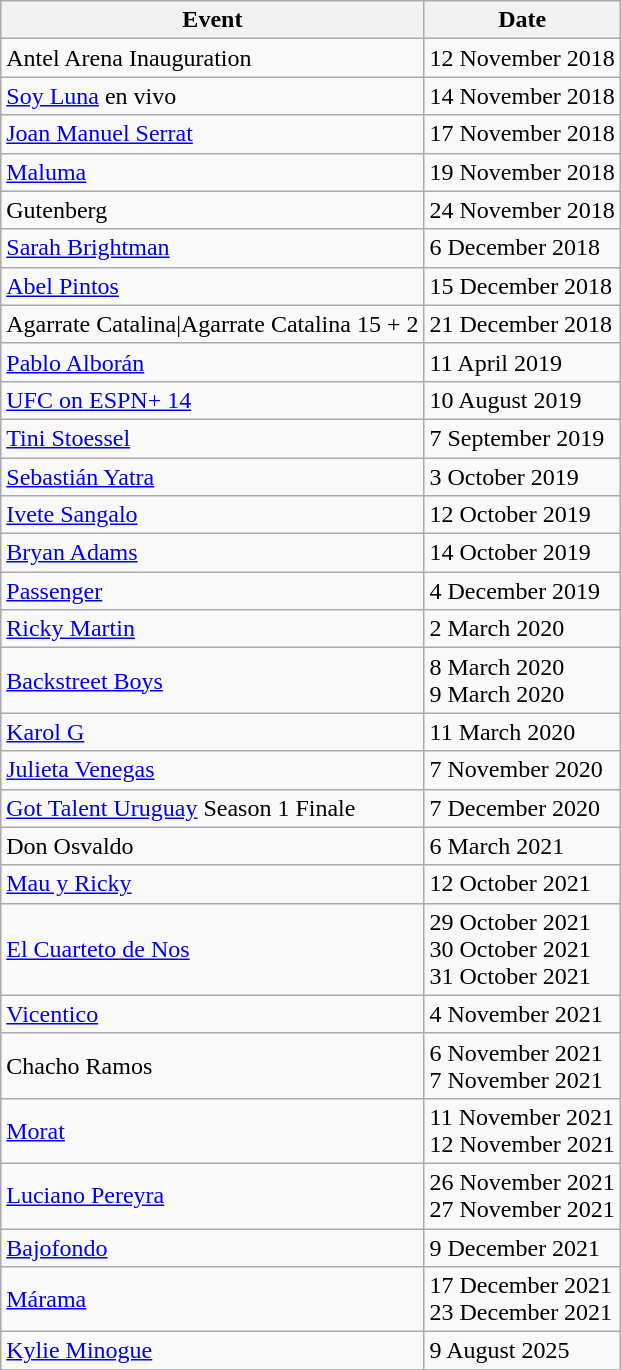<table class = "wikitable sortable" style="text-align:right">
<tr>
<th>Event</th>
<th>Date</th>
</tr>
<tr>
<td align = "left"> Antel Arena Inauguration</td>
<td align = "left">12 November 2018</td>
</tr>
<tr>
<td align = "left"> <a href='#'>Soy Luna</a> en vivo</td>
<td align="left">14 November 2018</td>
</tr>
<tr>
<td align = "left"> <a href='#'>Joan Manuel Serrat</a></td>
<td align="left">17 November 2018</td>
</tr>
<tr>
<td align = "left"> <a href='#'>Maluma</a></td>
<td align="left">19 November 2018</td>
</tr>
<tr>
<td align = "left"> Gutenberg</td>
<td align="left">24 November 2018</td>
</tr>
<tr>
<td align = "left"> <a href='#'>Sarah Brightman</a></td>
<td align = "left">6 December 2018</td>
</tr>
<tr>
<td align = "left"> <a href='#'>Abel Pintos</a></td>
<td align = "left">15 December 2018</td>
</tr>
<tr>
<td align = "left"> Agarrate Catalina|Agarrate Catalina 15 + 2</td>
<td align = "left">21 December 2018</td>
</tr>
<tr>
<td align = "left"> <a href='#'>Pablo Alborán</a></td>
<td align = "left">11 April 2019</td>
</tr>
<tr>
<td align="left"> <a href='#'>UFC on ESPN+ 14</a></td>
<td align="left">10 August 2019</td>
</tr>
<tr>
<td align = "left"> <a href='#'>Tini Stoessel</a></td>
<td align = "left">7 September 2019</td>
</tr>
<tr>
<td align="left"> <a href='#'>Sebastián Yatra</a></td>
<td align="left">3 October 2019</td>
</tr>
<tr>
<td align = "left"> <a href='#'>Ivete Sangalo</a></td>
<td align = "left">12 October 2019</td>
</tr>
<tr>
<td align = "left"> <a href='#'>Bryan Adams</a></td>
<td align = "left">14 October 2019</td>
</tr>
<tr>
<td align = "left"> <a href='#'>Passenger</a></td>
<td align = "left">4 December 2019</td>
</tr>
<tr>
<td align = "left"> <a href='#'>Ricky Martin</a></td>
<td align = "left">2 March 2020</td>
</tr>
<tr>
<td align="left"> <a href='#'>Backstreet Boys</a></td>
<td align="left">8 March 2020<br>9 March 2020</td>
</tr>
<tr>
<td align="left"> <a href='#'>Karol G</a></td>
<td align="left">11 March 2020</td>
</tr>
<tr>
<td align="left"> <a href='#'>Julieta Venegas</a></td>
<td align="left">7 November 2020</td>
</tr>
<tr>
<td align="left"> <a href='#'>Got Talent Uruguay</a> Season 1 Finale</td>
<td align="left">7 December 2020</td>
</tr>
<tr>
<td align = "left"> Don Osvaldo</td>
<td align = "left">6 March 2021</td>
</tr>
<tr>
<td align = "left"> <a href='#'>Mau y Ricky</a></td>
<td align = "left">12 October 2021</td>
</tr>
<tr>
<td align = "left"> <a href='#'>El Cuarteto de Nos</a></td>
<td align = "left">29 October 2021<br>30 October 2021<br>31 October 2021</td>
</tr>
<tr>
<td align = "left"> <a href='#'>Vicentico</a></td>
<td align = "left">4 November 2021</td>
</tr>
<tr>
<td align = "left"> Chacho Ramos</td>
<td align = "left">6 November 2021<br>7 November 2021</td>
</tr>
<tr>
<td align = "left"> <a href='#'>Morat</a></td>
<td align = "left">11 November 2021<br>12 November 2021</td>
</tr>
<tr>
<td align = "left"> <a href='#'>Luciano Pereyra</a></td>
<td align = "left">26 November 2021<br>27 November 2021</td>
</tr>
<tr>
<td align = "left"> <a href='#'>Bajofondo</a></td>
<td align = "left">9 December 2021</td>
</tr>
<tr>
<td align = "left"> <a href='#'>Márama</a></td>
<td align = "left">17 December 2021<br>23 December 2021</td>
</tr>
<tr>
<td align = "left"> <a href='#'>Kylie Minogue</a></td>
<td align = "left">9 August 2025</td>
</tr>
<tr>
</tr>
</table>
